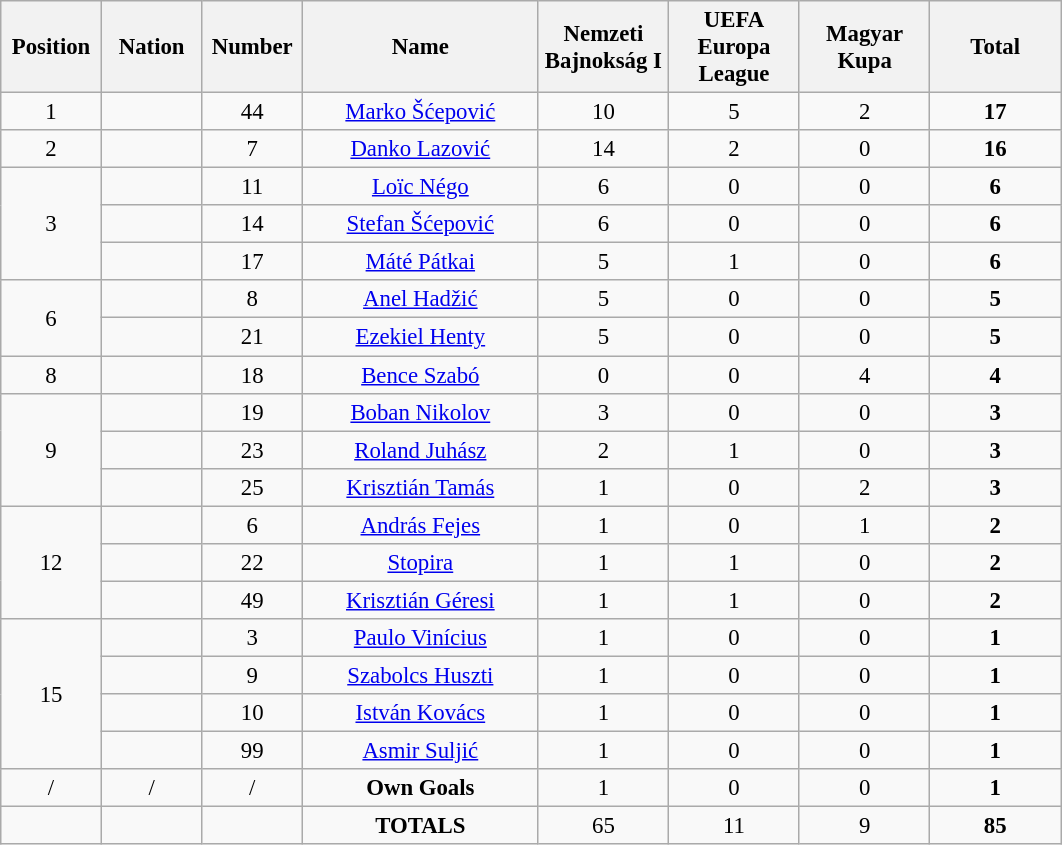<table class="wikitable" style="font-size: 95%; text-align: center;">
<tr>
<th width=60>Position</th>
<th width=60>Nation</th>
<th width=60>Number</th>
<th width=150>Name</th>
<th width=80>Nemzeti Bajnokság I</th>
<th width=80>UEFA Europa League</th>
<th width=80>Magyar Kupa</th>
<th width=80>Total</th>
</tr>
<tr>
<td>1</td>
<td></td>
<td>44</td>
<td><a href='#'>Marko Šćepović</a></td>
<td>10</td>
<td>5</td>
<td>2</td>
<td><strong>17</strong></td>
</tr>
<tr>
<td>2</td>
<td></td>
<td>7</td>
<td><a href='#'>Danko Lazović</a></td>
<td>14</td>
<td>2</td>
<td>0</td>
<td><strong>16</strong></td>
</tr>
<tr>
<td rowspan="3">3</td>
<td></td>
<td>11</td>
<td><a href='#'>Loïc Négo</a></td>
<td>6</td>
<td>0</td>
<td>0</td>
<td><strong>6</strong></td>
</tr>
<tr>
<td></td>
<td>14</td>
<td><a href='#'>Stefan Šćepović</a></td>
<td>6</td>
<td>0</td>
<td>0</td>
<td><strong>6</strong></td>
</tr>
<tr>
<td></td>
<td>17</td>
<td><a href='#'>Máté Pátkai</a></td>
<td>5</td>
<td>1</td>
<td>0</td>
<td><strong>6</strong></td>
</tr>
<tr>
<td rowspan="2">6</td>
<td></td>
<td>8</td>
<td><a href='#'>Anel Hadžić</a></td>
<td>5</td>
<td>0</td>
<td>0</td>
<td><strong>5</strong></td>
</tr>
<tr>
<td></td>
<td>21</td>
<td><a href='#'>Ezekiel Henty</a></td>
<td>5</td>
<td>0</td>
<td>0</td>
<td><strong>5</strong></td>
</tr>
<tr>
<td>8</td>
<td></td>
<td>18</td>
<td><a href='#'>Bence Szabó</a></td>
<td>0</td>
<td>0</td>
<td>4</td>
<td><strong>4</strong></td>
</tr>
<tr>
<td rowspan="3">9</td>
<td></td>
<td>19</td>
<td><a href='#'>Boban Nikolov</a></td>
<td>3</td>
<td>0</td>
<td>0</td>
<td><strong>3</strong></td>
</tr>
<tr>
<td></td>
<td>23</td>
<td><a href='#'>Roland Juhász</a></td>
<td>2</td>
<td>1</td>
<td>0</td>
<td><strong>3</strong></td>
</tr>
<tr>
<td></td>
<td>25</td>
<td><a href='#'>Krisztián Tamás</a></td>
<td>1</td>
<td>0</td>
<td>2</td>
<td><strong>3</strong></td>
</tr>
<tr>
<td rowspan="3">12</td>
<td></td>
<td>6</td>
<td><a href='#'>András Fejes</a></td>
<td>1</td>
<td>0</td>
<td>1</td>
<td><strong>2</strong></td>
</tr>
<tr>
<td></td>
<td>22</td>
<td><a href='#'>Stopira</a></td>
<td>1</td>
<td>1</td>
<td>0</td>
<td><strong>2</strong></td>
</tr>
<tr>
<td></td>
<td>49</td>
<td><a href='#'>Krisztián Géresi</a></td>
<td>1</td>
<td>1</td>
<td>0</td>
<td><strong>2</strong></td>
</tr>
<tr>
<td rowspan="4">15</td>
<td></td>
<td>3</td>
<td><a href='#'>Paulo Vinícius</a></td>
<td>1</td>
<td>0</td>
<td>0</td>
<td><strong>1</strong></td>
</tr>
<tr>
<td></td>
<td>9</td>
<td><a href='#'>Szabolcs Huszti</a></td>
<td>1</td>
<td>0</td>
<td>0</td>
<td><strong>1</strong></td>
</tr>
<tr>
<td></td>
<td>10</td>
<td><a href='#'>István Kovács</a></td>
<td>1</td>
<td>0</td>
<td>0</td>
<td><strong>1</strong></td>
</tr>
<tr>
<td></td>
<td>99</td>
<td><a href='#'>Asmir Suljić</a></td>
<td>1</td>
<td>0</td>
<td>0</td>
<td><strong>1</strong></td>
</tr>
<tr>
<td>/</td>
<td>/</td>
<td>/</td>
<td><strong>Own Goals</strong></td>
<td>1</td>
<td>0</td>
<td>0</td>
<td><strong>1</strong></td>
</tr>
<tr>
<td></td>
<td></td>
<td></td>
<td><strong>TOTALS</strong></td>
<td>65</td>
<td>11</td>
<td>9</td>
<td><strong>85</strong></td>
</tr>
</table>
